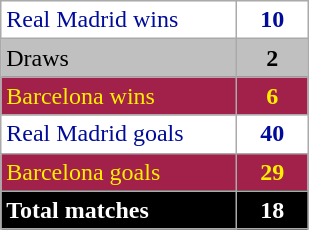<table class="wikitable">
<tr style="color:#000c99; background:#fff;">
<td style="width:150px;">Real Madrid wins</td>
<td style="color:#000c99; background:#fff; text-align:center; width:40px;"><strong>10</strong></td>
</tr>
<tr style="color:#000; background:silver;">
<td>Draws</td>
<td style="color:#000; background:silver; text-align:center;"><strong>2</strong></td>
</tr>
<tr style="color:#fff000;">
<td style="background:#A2214B">Barcelona wins</td>
<td style="color:#fff000; background:#A2214B; text-align: center;"><strong>6</strong></td>
</tr>
<tr style="color:#000c99; background:#fff;">
<td style="width:150px;">Real Madrid goals</td>
<td style="color:#000c99; background:#fff; text-align:center;"><strong>40</strong></td>
</tr>
<tr style="color:#fff000;">
<td style="background:#A2214B">Barcelona goals</td>
<td style="color:#fff000; background:#A2214B; text-align: center;"><strong>29</strong></td>
</tr>
<tr style="color:#fff; background:#000;">
<td><strong>Total matches</strong></td>
<td style="color:#fff; background:#000; text-align:center;"><strong>18</strong></td>
</tr>
</table>
